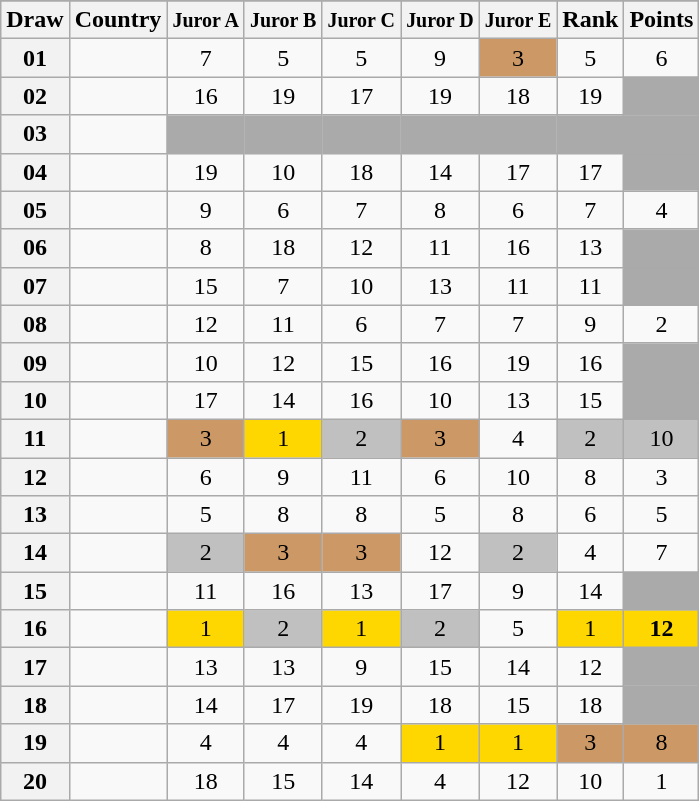<table class="sortable wikitable collapsible plainrowheaders" style="text-align:center;">
<tr>
</tr>
<tr>
<th scope="col">Draw</th>
<th scope="col">Country</th>
<th scope="col"><small>Juror A</small></th>
<th scope="col"><small>Juror B</small></th>
<th scope="col"><small>Juror C</small></th>
<th scope="col"><small>Juror D</small></th>
<th scope="col"><small>Juror E</small></th>
<th scope="col">Rank</th>
<th scope="col">Points</th>
</tr>
<tr>
<th scope="row" style="text-align:center;">01</th>
<td style="text-align:left;"></td>
<td>7</td>
<td>5</td>
<td>5</td>
<td>9</td>
<td style="background:#CC9966;">3</td>
<td>5</td>
<td>6</td>
</tr>
<tr>
<th scope="row" style="text-align:center;">02</th>
<td style="text-align:left;"></td>
<td>16</td>
<td>19</td>
<td>17</td>
<td>19</td>
<td>18</td>
<td>19</td>
<td style="background:#AAAAAA;"></td>
</tr>
<tr class="sortbottom">
<th scope="row" style="text-align:center;">03</th>
<td style="text-align:left;"></td>
<td style="background:#AAAAAA;"></td>
<td style="background:#AAAAAA;"></td>
<td style="background:#AAAAAA;"></td>
<td style="background:#AAAAAA;"></td>
<td style="background:#AAAAAA;"></td>
<td style="background:#AAAAAA;"></td>
<td style="background:#AAAAAA;"></td>
</tr>
<tr>
<th scope="row" style="text-align:center;">04</th>
<td style="text-align:left;"></td>
<td>19</td>
<td>10</td>
<td>18</td>
<td>14</td>
<td>17</td>
<td>17</td>
<td style="background:#AAAAAA;"></td>
</tr>
<tr>
<th scope="row" style="text-align:center;">05</th>
<td style="text-align:left;"></td>
<td>9</td>
<td>6</td>
<td>7</td>
<td>8</td>
<td>6</td>
<td>7</td>
<td>4</td>
</tr>
<tr>
<th scope="row" style="text-align:center;">06</th>
<td style="text-align:left;"></td>
<td>8</td>
<td>18</td>
<td>12</td>
<td>11</td>
<td>16</td>
<td>13</td>
<td style="background:#AAAAAA;"></td>
</tr>
<tr>
<th scope="row" style="text-align:center;">07</th>
<td style="text-align:left;"></td>
<td>15</td>
<td>7</td>
<td>10</td>
<td>13</td>
<td>11</td>
<td>11</td>
<td style="background:#AAAAAA;"></td>
</tr>
<tr>
<th scope="row" style="text-align:center;">08</th>
<td style="text-align:left;"></td>
<td>12</td>
<td>11</td>
<td>6</td>
<td>7</td>
<td>7</td>
<td>9</td>
<td>2</td>
</tr>
<tr>
<th scope="row" style="text-align:center;">09</th>
<td style="text-align:left;"></td>
<td>10</td>
<td>12</td>
<td>15</td>
<td>16</td>
<td>19</td>
<td>16</td>
<td style="background:#AAAAAA;"></td>
</tr>
<tr>
<th scope="row" style="text-align:center;">10</th>
<td style="text-align:left;"></td>
<td>17</td>
<td>14</td>
<td>16</td>
<td>10</td>
<td>13</td>
<td>15</td>
<td style="background:#AAAAAA;"></td>
</tr>
<tr>
<th scope="row" style="text-align:center;">11</th>
<td style="text-align:left;"></td>
<td style="background:#CC9966;">3</td>
<td style="background:gold;">1</td>
<td style="background:silver;">2</td>
<td style="background:#CC9966;">3</td>
<td>4</td>
<td style="background:silver;">2</td>
<td style="background:silver;">10</td>
</tr>
<tr>
<th scope="row" style="text-align:center;">12</th>
<td style="text-align:left;"></td>
<td>6</td>
<td>9</td>
<td>11</td>
<td>6</td>
<td>10</td>
<td>8</td>
<td>3</td>
</tr>
<tr>
<th scope="row" style="text-align:center;">13</th>
<td style="text-align:left;"></td>
<td>5</td>
<td>8</td>
<td>8</td>
<td>5</td>
<td>8</td>
<td>6</td>
<td>5</td>
</tr>
<tr>
<th scope="row" style="text-align:center;">14</th>
<td style="text-align:left;"></td>
<td style="background:silver;">2</td>
<td style="background:#CC9966;">3</td>
<td style="background:#CC9966;">3</td>
<td>12</td>
<td style="background:silver;">2</td>
<td>4</td>
<td>7</td>
</tr>
<tr>
<th scope="row" style="text-align:center;">15</th>
<td style="text-align:left;"></td>
<td>11</td>
<td>16</td>
<td>13</td>
<td>17</td>
<td>9</td>
<td>14</td>
<td style="background:#AAAAAA;"></td>
</tr>
<tr>
<th scope="row" style="text-align:center;">16</th>
<td style="text-align:left;"></td>
<td style="background:gold;">1</td>
<td style="background:silver;">2</td>
<td style="background:gold;">1</td>
<td style="background:silver;">2</td>
<td>5</td>
<td style="background:gold;">1</td>
<td style="background:gold;"><strong>12</strong></td>
</tr>
<tr>
<th scope="row" style="text-align:center;">17</th>
<td style="text-align:left;"></td>
<td>13</td>
<td>13</td>
<td>9</td>
<td>15</td>
<td>14</td>
<td>12</td>
<td style="background:#AAAAAA;"></td>
</tr>
<tr>
<th scope="row" style="text-align:center;">18</th>
<td style="text-align:left;"></td>
<td>14</td>
<td>17</td>
<td>19</td>
<td>18</td>
<td>15</td>
<td>18</td>
<td style="background:#AAAAAA;"></td>
</tr>
<tr>
<th scope="row" style="text-align:center;">19</th>
<td style="text-align:left;"></td>
<td>4</td>
<td>4</td>
<td>4</td>
<td style="background:gold;">1</td>
<td style="background:gold;">1</td>
<td style="background:#CC9966;">3</td>
<td style="background:#CC9966;">8</td>
</tr>
<tr>
<th scope="row" style="text-align:center;">20</th>
<td style="text-align:left;"></td>
<td>18</td>
<td>15</td>
<td>14</td>
<td>4</td>
<td>12</td>
<td>10</td>
<td>1</td>
</tr>
</table>
